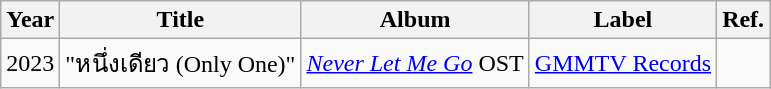<table class="wikitable">
<tr>
<th>Year</th>
<th>Title</th>
<th>Album</th>
<th>Label</th>
<th>Ref.</th>
</tr>
<tr>
<td>2023</td>
<td>"หนึ่งเดียว (Only One)"</td>
<td><a href='#'><em>Never Let Me Go</em></a> OST</td>
<td><a href='#'>GMMTV Records</a></td>
<td></td>
</tr>
</table>
